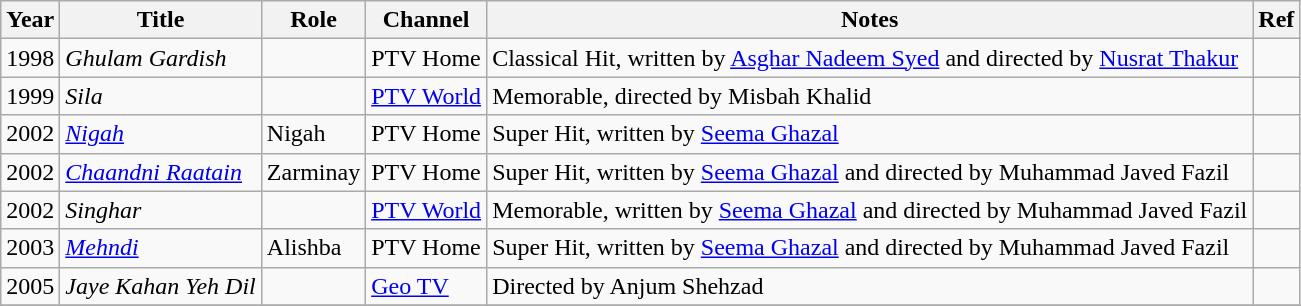<table class="sortable wikitable">
<tr>
<th>Year</th>
<th>Title</th>
<th>Role</th>
<th>Channel</th>
<th>Notes</th>
<th>Ref</th>
</tr>
<tr>
<td>1998</td>
<td><em>Ghulam Gardish</em></td>
<td></td>
<td>PTV Home</td>
<td>Classical Hit, written by <a href='#'>Asghar Nadeem Syed</a> and directed by <a href='#'>Nusrat Thakur</a></td>
<td></td>
</tr>
<tr>
<td>1999</td>
<td><em>Sila</em></td>
<td></td>
<td><a href='#'>PTV World</a></td>
<td>Memorable, directed by Misbah Khalid</td>
<td></td>
</tr>
<tr>
<td>2002</td>
<td><em><a href='#'>Nigah</a></em></td>
<td>Nigah</td>
<td>PTV Home</td>
<td>Super Hit, written by <a href='#'>Seema Ghazal</a></td>
<td></td>
</tr>
<tr>
<td>2002</td>
<td><em><a href='#'>Chaandni Raatain</a></em></td>
<td>Zarminay</td>
<td>PTV Home</td>
<td>Super Hit, written by <a href='#'>Seema Ghazal</a> and directed by Muhammad Javed Fazil</td>
<td></td>
</tr>
<tr>
<td>2002</td>
<td><em> Singhar</em></td>
<td></td>
<td><a href='#'>PTV World</a></td>
<td>Memorable, written by <a href='#'>Seema Ghazal</a> and directed by Muhammad Javed Fazil</td>
<td></td>
</tr>
<tr>
<td>2003</td>
<td><em><a href='#'>Mehndi</a></em></td>
<td>Alishba</td>
<td>PTV Home</td>
<td>Super Hit, written by <a href='#'>Seema Ghazal</a> and directed by Muhammad Javed Fazil</td>
<td></td>
</tr>
<tr>
<td>2005</td>
<td><em>Jaye Kahan Yeh Dil</em></td>
<td></td>
<td><a href='#'>Geo TV</a></td>
<td>Directed by Anjum Shehzad</td>
<td></td>
</tr>
<tr>
</tr>
</table>
